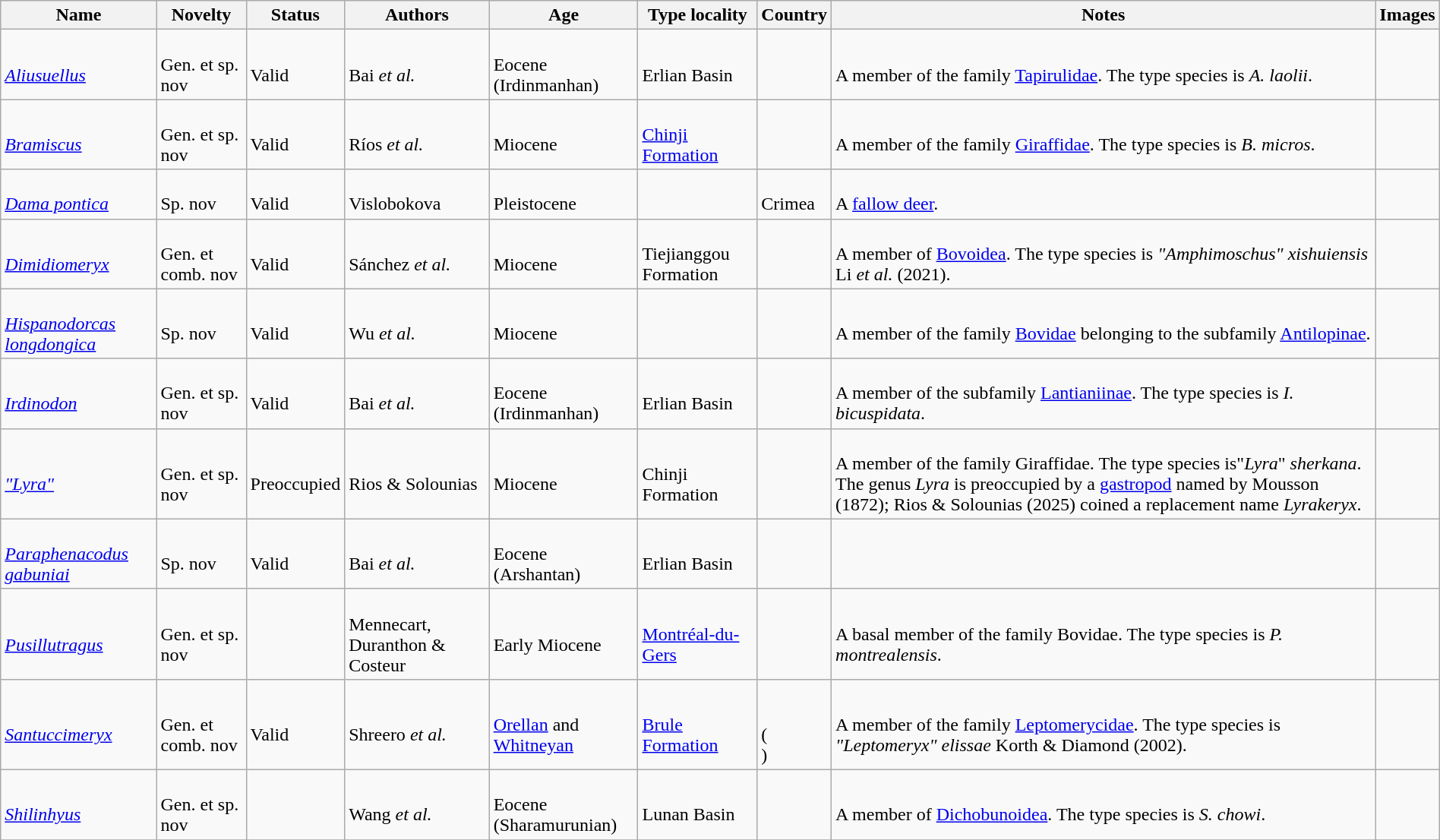<table class="wikitable sortable" align="center" width="100%">
<tr>
<th>Name</th>
<th>Novelty</th>
<th>Status</th>
<th>Authors</th>
<th>Age</th>
<th>Type locality</th>
<th>Country</th>
<th>Notes</th>
<th>Images</th>
</tr>
<tr>
<td><br><em><a href='#'>Aliusuellus</a></em></td>
<td><br>Gen. et sp. nov</td>
<td><br>Valid</td>
<td><br>Bai <em>et al.</em></td>
<td><br>Eocene (Irdinmanhan)</td>
<td><br>Erlian Basin</td>
<td><br></td>
<td><br>A member of the family <a href='#'>Tapirulidae</a>. The type species is <em>A. laolii</em>.</td>
<td></td>
</tr>
<tr>
<td><br><em><a href='#'>Bramiscus</a></em></td>
<td><br>Gen. et sp. nov</td>
<td><br>Valid</td>
<td><br>Ríos <em>et al.</em></td>
<td><br>Miocene</td>
<td><br><a href='#'>Chinji Formation</a></td>
<td><br></td>
<td><br>A member of the family <a href='#'>Giraffidae</a>. The type species is <em>B. micros</em>.</td>
<td></td>
</tr>
<tr>
<td><br><em><a href='#'>Dama pontica</a></em></td>
<td><br>Sp. nov</td>
<td><br>Valid</td>
<td><br>Vislobokova</td>
<td><br>Pleistocene</td>
<td></td>
<td><br>Crimea</td>
<td><br>A <a href='#'>fallow deer</a>.</td>
<td></td>
</tr>
<tr>
<td><br><em><a href='#'>Dimidiomeryx</a></em></td>
<td><br>Gen. et comb. nov</td>
<td><br>Valid</td>
<td><br>Sánchez <em>et al.</em></td>
<td><br>Miocene</td>
<td><br>Tiejianggou Formation</td>
<td><br></td>
<td><br>A member of <a href='#'>Bovoidea</a>. The type species is <em>"Amphimoschus" xishuiensis</em> Li <em>et al.</em> (2021).</td>
<td></td>
</tr>
<tr>
<td><br><em><a href='#'>Hispanodorcas longdongica</a></em></td>
<td><br>Sp. nov</td>
<td><br>Valid</td>
<td><br>Wu <em>et al.</em></td>
<td><br>Miocene</td>
<td></td>
<td><br></td>
<td><br>A member of the family <a href='#'>Bovidae</a> belonging to the subfamily <a href='#'>Antilopinae</a>.</td>
<td></td>
</tr>
<tr>
<td><br><em><a href='#'>Irdinodon</a></em></td>
<td><br>Gen. et sp. nov</td>
<td><br>Valid</td>
<td><br>Bai <em>et al.</em></td>
<td><br>Eocene (Irdinmanhan)</td>
<td><br>Erlian Basin</td>
<td><br></td>
<td><br>A member of the subfamily <a href='#'>Lantianiinae</a>. The type species is <em>I. bicuspidata</em>.</td>
<td></td>
</tr>
<tr>
<td><br><em><a href='#'>"Lyra"</a></em></td>
<td><br>Gen. et sp. nov</td>
<td><br>Preoccupied</td>
<td><br>Rios & Solounias</td>
<td><br>Miocene</td>
<td><br>Chinji Formation</td>
<td><br></td>
<td><br>A member of the family Giraffidae. The type species is"<em>Lyra</em>" <em>sherkana</em>. The genus <em>Lyra</em> is preoccupied by a <a href='#'>gastropod</a> named by Mousson (1872); Rios & Solounias (2025) coined a replacement name <em>Lyrakeryx</em>.</td>
<td></td>
</tr>
<tr>
<td><br><em><a href='#'>Paraphenacodus gabuniai</a></em></td>
<td><br>Sp. nov</td>
<td><br>Valid</td>
<td><br>Bai <em>et al.</em></td>
<td><br>Eocene (Arshantan)</td>
<td><br>Erlian Basin</td>
<td><br></td>
<td></td>
<td></td>
</tr>
<tr>
<td><br><em><a href='#'>Pusillutragus</a></em></td>
<td><br>Gen. et sp. nov</td>
<td></td>
<td><br>Mennecart, Duranthon & Costeur</td>
<td><br>Early Miocene</td>
<td><br><a href='#'>Montréal-du-Gers</a></td>
<td><br></td>
<td><br>A basal member of the family Bovidae. The type species is <em>P. montrealensis</em>.</td>
<td></td>
</tr>
<tr>
<td><br><em><a href='#'>Santuccimeryx</a></em></td>
<td><br>Gen. et comb. nov</td>
<td><br>Valid</td>
<td><br>Shreero <em>et al.</em></td>
<td><br><a href='#'>Orellan</a> and <a href='#'>Whitneyan</a></td>
<td><br><a href='#'>Brule Formation</a></td>
<td><br><br>(<br>)</td>
<td><br>A member of the family <a href='#'>Leptomerycidae</a>. The type species is <em>"Leptomeryx" elissae</em> Korth & Diamond (2002).</td>
<td></td>
</tr>
<tr>
<td><br><em><a href='#'>Shilinhyus</a></em></td>
<td><br>Gen. et sp. nov</td>
<td></td>
<td><br>Wang <em>et al.</em></td>
<td><br>Eocene (Sharamurunian)</td>
<td><br>Lunan Basin</td>
<td><br></td>
<td><br>A member of <a href='#'>Dichobunoidea</a>. The type species is <em>S. chowi</em>.</td>
<td></td>
</tr>
<tr>
</tr>
</table>
